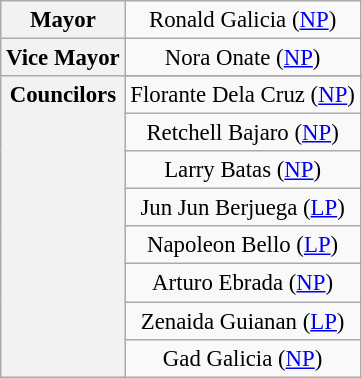<table class="wikitable" style="text-align:center;font-size:95%;">
<tr>
<th scope="row">Mayor</th>
<td colspan="2">Ronald Galicia (<a href='#'>NP</a>)</td>
</tr>
<tr>
<th scope="row">Vice Mayor</th>
<td colspan="2">Nora Onate (<a href='#'>NP</a>)</td>
</tr>
<tr style="vertical-align:top;">
<th scope="row" rowspan="9">Councilors</th>
</tr>
<tr>
<td>Florante Dela Cruz (<a href='#'>NP</a>)</td>
</tr>
<tr>
<td>Retchell Bajaro (<a href='#'>NP</a>)</td>
</tr>
<tr>
<td>Larry Batas (<a href='#'>NP</a>)</td>
</tr>
<tr>
<td>Jun Jun Berjuega (<a href='#'>LP</a>)</td>
</tr>
<tr>
<td>Napoleon Bello (<a href='#'>LP</a>)</td>
</tr>
<tr>
<td>Arturo Ebrada (<a href='#'>NP</a>)</td>
</tr>
<tr>
<td>Zenaida Guianan (<a href='#'>LP</a>)</td>
</tr>
<tr>
<td>Gad Galicia (<a href='#'>NP</a>)</td>
</tr>
</table>
